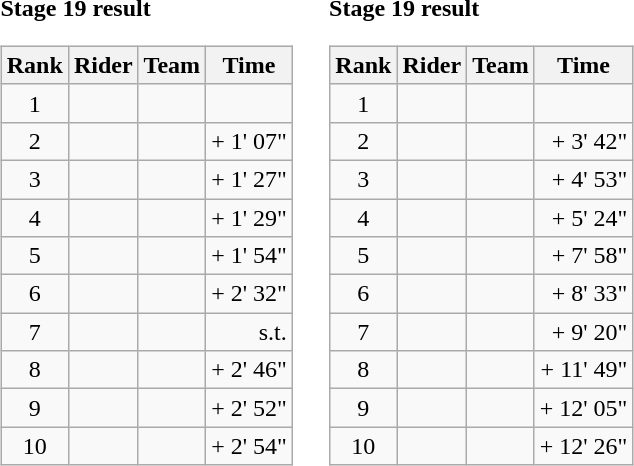<table>
<tr>
<td><strong>Stage 19 result</strong><br><table class="wikitable">
<tr>
<th scope="col">Rank</th>
<th scope="col">Rider</th>
<th scope="col">Team</th>
<th scope="col">Time</th>
</tr>
<tr>
<td style="text-align:center;">1</td>
<td></td>
<td></td>
<td style="text-align:right;"></td>
</tr>
<tr>
<td style="text-align:center;">2</td>
<td></td>
<td></td>
<td style="text-align:right;">+ 1' 07"</td>
</tr>
<tr>
<td style="text-align:center;">3</td>
<td></td>
<td></td>
<td style="text-align:right;">+ 1' 27"</td>
</tr>
<tr>
<td style="text-align:center;">4</td>
<td></td>
<td></td>
<td style="text-align:right;">+ 1' 29"</td>
</tr>
<tr>
<td style="text-align:center;">5</td>
<td></td>
<td></td>
<td style="text-align:right;">+ 1' 54"</td>
</tr>
<tr>
<td style="text-align:center;">6</td>
<td></td>
<td></td>
<td style="text-align:right;">+ 2' 32"</td>
</tr>
<tr>
<td style="text-align:center;">7</td>
<td></td>
<td></td>
<td style="text-align:right;">s.t.</td>
</tr>
<tr>
<td style="text-align:center;">8</td>
<td></td>
<td></td>
<td style="text-align:right;">+ 2' 46"</td>
</tr>
<tr>
<td style="text-align:center;">9</td>
<td></td>
<td></td>
<td style="text-align:right;">+ 2' 52"</td>
</tr>
<tr>
<td style="text-align:center;">10</td>
<td></td>
<td></td>
<td style="text-align:right;">+ 2' 54"</td>
</tr>
</table>
</td>
<td></td>
<td><strong>Stage 19 result</strong><br><table class="wikitable">
<tr>
<th scope="col">Rank</th>
<th scope="col">Rider</th>
<th scope="col">Team</th>
<th scope="col">Time</th>
</tr>
<tr>
<td style="text-align:center;">1</td>
<td></td>
<td></td>
<td style="text-align:right;"></td>
</tr>
<tr>
<td style="text-align:center;">2</td>
<td></td>
<td></td>
<td style="text-align:right;">+ 3' 42"</td>
</tr>
<tr>
<td style="text-align:center;">3</td>
<td></td>
<td></td>
<td style="text-align:right;">+ 4' 53"</td>
</tr>
<tr>
<td style="text-align:center;">4</td>
<td></td>
<td></td>
<td style="text-align:right;">+ 5' 24"</td>
</tr>
<tr>
<td style="text-align:center;">5</td>
<td></td>
<td></td>
<td style="text-align:right;">+ 7' 58"</td>
</tr>
<tr>
<td style="text-align:center;">6</td>
<td></td>
<td></td>
<td style="text-align:right;">+ 8' 33"</td>
</tr>
<tr>
<td style="text-align:center;">7</td>
<td></td>
<td></td>
<td style="text-align:right;">+ 9' 20"</td>
</tr>
<tr>
<td style="text-align:center;">8</td>
<td></td>
<td></td>
<td style="text-align:right;">+ 11' 49"</td>
</tr>
<tr>
<td style="text-align:center;">9</td>
<td></td>
<td></td>
<td style="text-align:right;">+ 12' 05"</td>
</tr>
<tr>
<td style="text-align:center;">10</td>
<td></td>
<td></td>
<td style="text-align:right;">+ 12' 26"</td>
</tr>
</table>
</td>
</tr>
</table>
